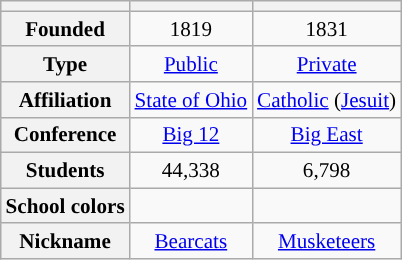<table class="wikitable" style="float:right; clear:right; margin-left:1em; font-size:88%;">
<tr>
<th></th>
<th><a href='#'></a></th>
<th><a href='#'></a></th>
</tr>
<tr>
<th scope=row>Founded</th>
<td align=center>1819</td>
<td align=center>1831</td>
</tr>
<tr>
<th scope=row>Type</th>
<td align=center><a href='#'>Public</a></td>
<td align=center><a href='#'>Private</a></td>
</tr>
<tr>
<th scope=row>Affiliation</th>
<td align=center><a href='#'>State of Ohio</a></td>
<td align=center><a href='#'>Catholic</a> (<a href='#'>Jesuit</a>)</td>
</tr>
<tr>
<th scope=row>Conference</th>
<td align=center><a href='#'>Big 12</a></td>
<td align=center><a href='#'>Big East</a></td>
</tr>
<tr>
<th scope=row>Students</th>
<td align=center>44,338</td>
<td align=center>6,798</td>
</tr>
<tr>
<th scope=row>School colors</th>
<td align=center> </td>
<td align=center> </td>
</tr>
<tr>
<th scope=row>Nickname</th>
<td align=center><a href='#'>Bearcats</a></td>
<td align=center><a href='#'>Musketeers</a></td>
</tr>
</table>
